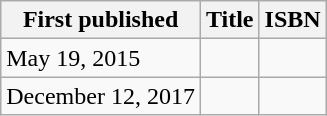<table class="wikitable">
<tr>
<th>First published</th>
<th>Title</th>
<th>ISBN</th>
</tr>
<tr>
<td>May 19, 2015</td>
<td></td>
<td><small></small></td>
</tr>
<tr>
<td>December 12, 2017</td>
<td></td>
<td><small></small></td>
</tr>
</table>
